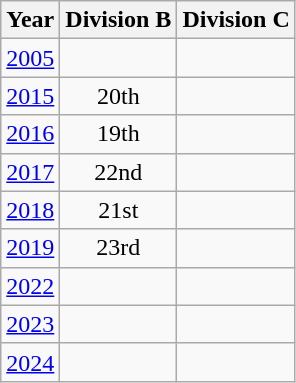<table class="wikitable" style="text-align:center">
<tr>
<th>Year</th>
<th>Division B</th>
<th>Division C</th>
</tr>
<tr>
<td><a href='#'>2005</a></td>
<td></td>
<td></td>
</tr>
<tr>
<td><a href='#'>2015</a></td>
<td>20th</td>
<td></td>
</tr>
<tr>
<td><a href='#'>2016</a></td>
<td>19th</td>
<td></td>
</tr>
<tr>
<td><a href='#'>2017</a></td>
<td>22nd</td>
<td></td>
</tr>
<tr>
<td><a href='#'>2018</a></td>
<td>21st</td>
<td></td>
</tr>
<tr>
<td><a href='#'>2019</a></td>
<td>23rd</td>
<td></td>
</tr>
<tr>
<td><a href='#'>2022</a></td>
<td></td>
<td></td>
</tr>
<tr>
<td><a href='#'>2023</a></td>
<td></td>
<td></td>
</tr>
<tr>
<td><a href='#'>2024</a></td>
<td></td>
<td></td>
</tr>
</table>
